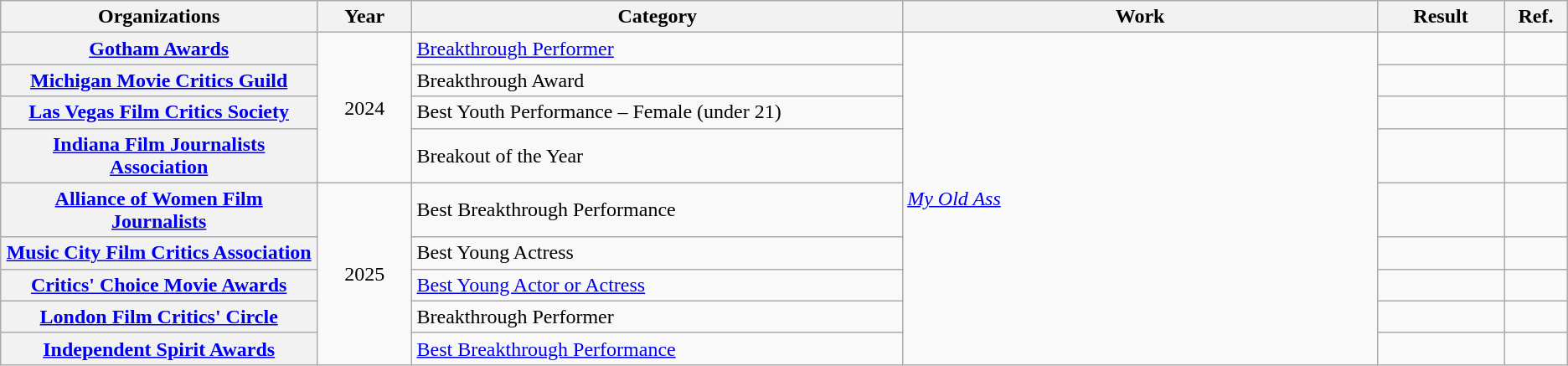<table class="wikitable sortable plainrowheaders">
<tr>
<th scope="col" style="width:20%;">Organizations</th>
<th scope="col" style="width:6%;">Year</th>
<th scope="col" style="width:31%;">Category</th>
<th scope="col" style="width:30%;">Work</th>
<th scope="col" style="width:8%;">Result</th>
<th scope="col" style="width:4%;" class="unsortable">Ref.</th>
</tr>
<tr>
<th scope="row"><a href='#'>Gotham Awards</a></th>
<td rowspan="4" align="center">2024</td>
<td><a href='#'>Breakthrough Performer</a></td>
<td rowspan="9"><em><a href='#'>My Old Ass</a></em></td>
<td></td>
<td align="center"></td>
</tr>
<tr>
<th scope="row"><a href='#'>Michigan Movie Critics Guild</a></th>
<td>Breakthrough Award</td>
<td></td>
<td align="center"></td>
</tr>
<tr>
<th scope="row"><a href='#'>Las Vegas Film Critics Society</a></th>
<td>Best Youth Performance – Female (under 21)</td>
<td></td>
<td align="center"></td>
</tr>
<tr>
<th scope="row"><a href='#'>Indiana Film Journalists Association</a></th>
<td>Breakout of the Year</td>
<td></td>
<td align="center"></td>
</tr>
<tr>
<th scope="row"><a href='#'>Alliance of Women Film Journalists</a></th>
<td rowspan="5" align="center">2025</td>
<td>Best Breakthrough Performance</td>
<td></td>
<td align="center"></td>
</tr>
<tr>
<th scope="row"><a href='#'>Music City Film Critics Association</a></th>
<td>Best Young Actress</td>
<td></td>
<td align="center"></td>
</tr>
<tr>
<th scope="row"><a href='#'>Critics' Choice Movie Awards</a></th>
<td><a href='#'>Best Young Actor or Actress</a></td>
<td></td>
<td align="center"></td>
</tr>
<tr>
<th scope="row"><a href='#'>London Film Critics' Circle</a></th>
<td>Breakthrough Performer</td>
<td></td>
<td align="center"></td>
</tr>
<tr>
<th scope="row"><a href='#'>Independent Spirit Awards</a></th>
<td><a href='#'>Best Breakthrough Performance</a></td>
<td></td>
<td align="center"></td>
</tr>
</table>
